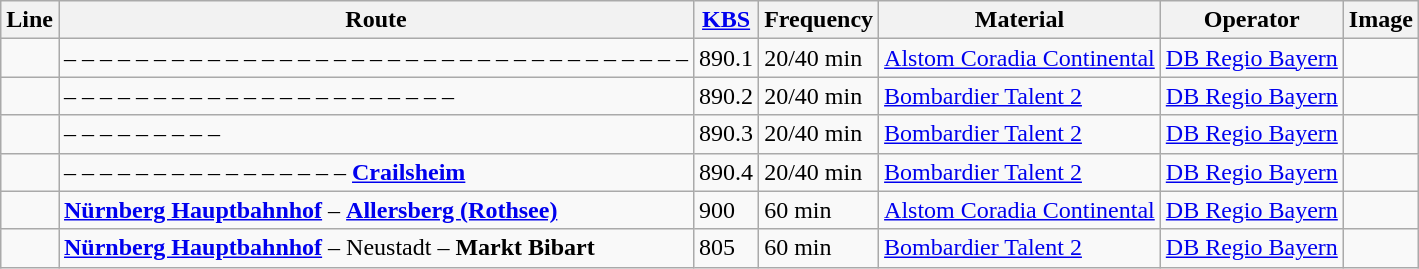<table class="wikitable sortable" style>
<tr>
<th>Line</th>
<th>Route</th>
<th><a href='#'>KBS</a></th>
<th>Frequency</th>
<th>Material</th>
<th>Operator</th>
<th>Image</th>
</tr>
<tr>
<td align="center"></td>
<td><strong></strong> –  –  –  –  –  –  –  –  –  –  –  –  –  –  –  –  –  – <strong></strong> –  –  –  –  –  –  –  –  –  –  –  –  –  –  –  –  – <strong></strong></td>
<td>890.1</td>
<td>20/40 min</td>
<td><a href='#'>Alstom Coradia Continental</a></td>
<td><a href='#'>DB Regio Bayern</a></td>
<td></td>
</tr>
<tr>
<td align="center"></td>
<td><strong></strong> –  –  –  –  –  –  –  –  –  –  – <strong></strong> –  –  –  –  –  –  –  –  –  –  – <strong></strong></td>
<td>890.2</td>
<td>20/40 min</td>
<td><a href='#'>Bombardier Talent 2</a></td>
<td><a href='#'>DB Regio Bayern</a></td>
<td></td>
</tr>
<tr>
<td align="center"></td>
<td><strong></strong> –  –  –  –  –  –  –  –  – <strong></strong></td>
<td>890.3</td>
<td>20/40 min</td>
<td><a href='#'>Bombardier Talent 2</a></td>
<td><a href='#'>DB Regio Bayern</a></td>
<td></td>
</tr>
<tr>
<td align="center"></td>
<td><strong></strong> –  –  –  –  –  –  –  –  –  –  –  –  – <strong></strong> –  –  – <a href='#'><strong>Crailsheim</strong></a></td>
<td>890.4</td>
<td>20/40 min</td>
<td><a href='#'>Bombardier Talent 2</a></td>
<td><a href='#'>DB Regio Bayern</a></td>
<td></td>
</tr>
<tr>
<td align="center"></td>
<td><a href='#'><strong>Nürnberg Hauptbahnhof</strong></a> – <a href='#'><strong>Allersberg (Rothsee)</strong></a></td>
<td>900</td>
<td>60 min</td>
<td><a href='#'>Alstom Coradia Continental</a></td>
<td><a href='#'>DB Regio Bayern</a></td>
<td></td>
</tr>
<tr>
<td align="center"></td>
<td><a href='#'><strong>Nürnberg Hauptbahnhof</strong></a> – Neustadt – <strong>Markt Bibart</strong></td>
<td>805</td>
<td>60 min</td>
<td><a href='#'>Bombardier Talent 2</a></td>
<td><a href='#'>DB Regio Bayern</a></td>
<td></td>
</tr>
</table>
